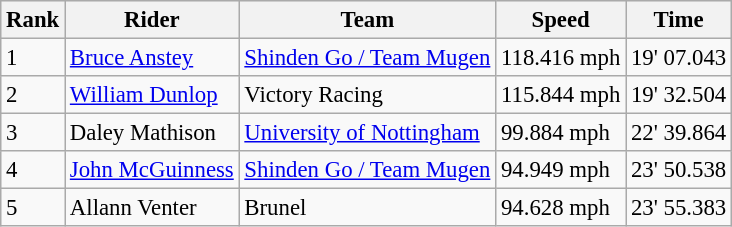<table class="wikitable" style="font-size: 95%;">
<tr style="background:#efefef;">
<th>Rank</th>
<th>Rider</th>
<th>Team</th>
<th>Speed</th>
<th>Time</th>
</tr>
<tr>
<td>1</td>
<td> <a href='#'>Bruce Anstey</a></td>
<td><a href='#'>Shinden Go / Team Mugen</a></td>
<td>118.416 mph</td>
<td>19' 07.043</td>
</tr>
<tr>
<td>2</td>
<td> <a href='#'>William Dunlop</a></td>
<td>Victory Racing</td>
<td>115.844 mph</td>
<td>19' 32.504</td>
</tr>
<tr>
<td>3</td>
<td> Daley Mathison</td>
<td><a href='#'>University of Nottingham</a></td>
<td>99.884 mph</td>
<td>22' 39.864</td>
</tr>
<tr>
<td>4</td>
<td> <a href='#'>John McGuinness</a></td>
<td><a href='#'>Shinden Go / Team Mugen</a></td>
<td>94.949 mph</td>
<td>23' 50.538</td>
</tr>
<tr>
<td>5</td>
<td> Allann Venter</td>
<td>Brunel</td>
<td>94.628 mph</td>
<td>23' 55.383</td>
</tr>
</table>
